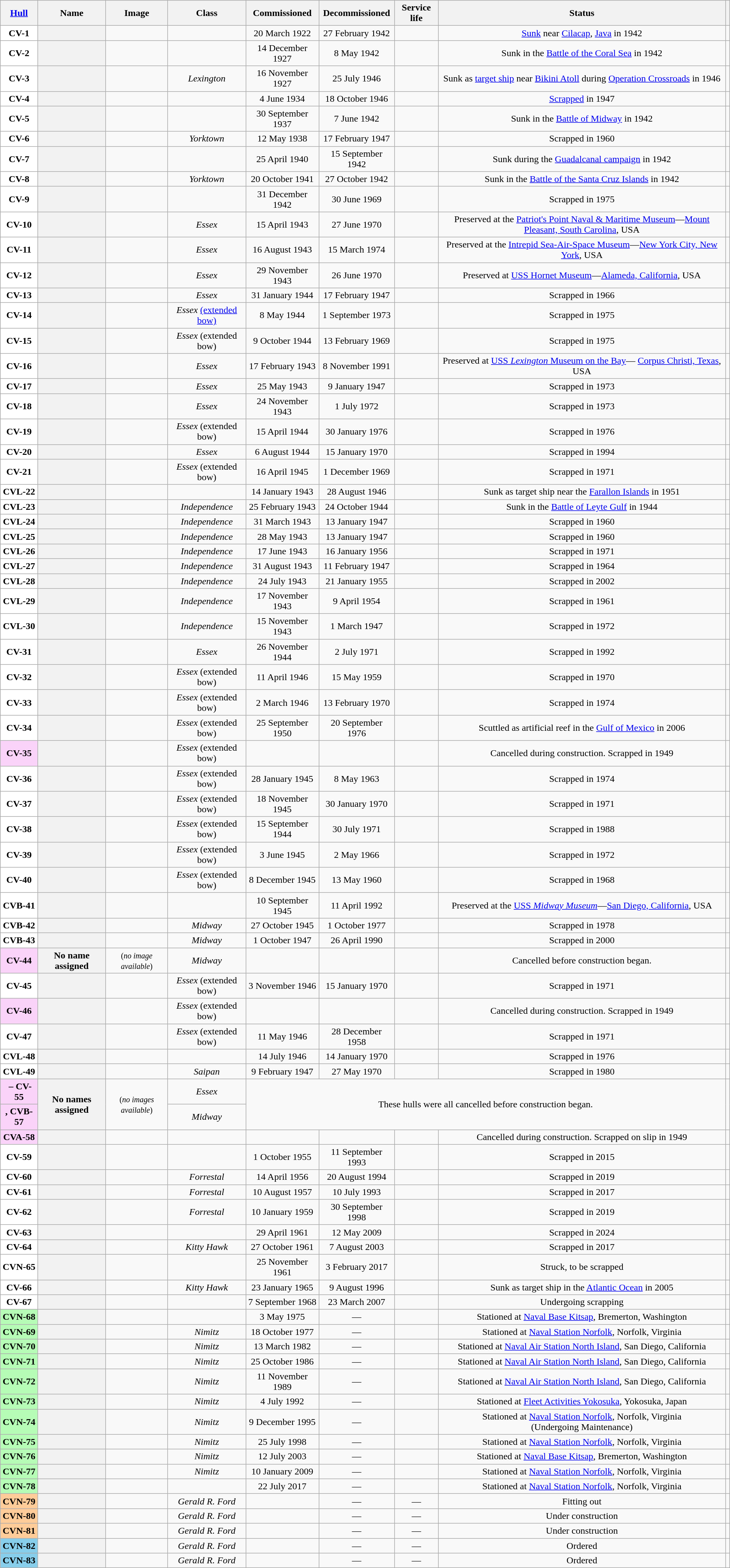<table class="wikitable sortable plainrowheaders" style="text-align:center;">
<tr>
<th scope="col"><a href='#'>Hull</a> </th>
<th scope="col">Name</th>
<th scope="col" class="unsortable">Image</th>
<th scope="col">Class</th>
<th scope="col" data-sort-type="usLongDate">Commissioned</th>
<th scope="col" data-sort-type="usLongDate">Decommissioned</th>
<th scope="col">Service life</th>
<th scope="col" data-sort-time=date>Status</th>
<th scope="col" class="unsortable"></th>
</tr>
<tr>
<th scope="row" style="background:#ffffff;" data-sort-value="1">CV-1</th>
<th scope="row"></th>
<td></td>
<td data-sort-value="Langley"> </td>
<td>20 March 1922</td>
<td>27 February 1942</td>
<td></td>
<td data-sort-value="1942"><a href='#'>Sunk</a> near <a href='#'>Cilacap</a>, <a href='#'>Java</a> in 1942</td>
<td></td>
</tr>
<tr>
<th scope="row" style="background:#ffffff;" data-sort-value="2">CV-2</th>
<th scope="row"></th>
<td></td>
<td data-sort-value="Lexington"> </td>
<td>14 December 1927</td>
<td>8 May 1942</td>
<td></td>
<td data-sort-value="1942">Sunk in the <a href='#'>Battle of the Coral Sea</a> in 1942</td>
<td></td>
</tr>
<tr>
<th scope="row" style="background:#ffffff;" data-sort-value="3">CV-3</th>
<th scope="row"></th>
<td></td>
<td><em>Lexington</em></td>
<td>16 November 1927</td>
<td>25 July 1946</td>
<td></td>
<td data-sort-value="1946">Sunk as <a href='#'>target ship</a> near <a href='#'>Bikini Atoll</a> during <a href='#'>Operation Crossroads</a> in 1946</td>
<td></td>
</tr>
<tr>
<th scope="row" style="background:#ffffff;" data-sort-value="4">CV-4</th>
<th scope="row"></th>
<td></td>
<td data-sort-value="Ranger"> </td>
<td>4 June 1934</td>
<td>18 October 1946</td>
<td></td>
<td data-sort-value="1947"><a href='#'>Scrapped</a> in 1947</td>
<td></td>
</tr>
<tr>
<th scope="row" style="background:#ffffff;" data-sort-value="5">CV-5</th>
<th scope="row"></th>
<td></td>
<td data-sort-value="Yorktown"> </td>
<td>30 September 1937</td>
<td>7 June 1942</td>
<td></td>
<td data-sort-value="1942">Sunk in the <a href='#'>Battle of Midway</a> in 1942</td>
<td></td>
</tr>
<tr>
<th scope="row" style="background:#ffffff;" data-sort-value="6">CV-6</th>
<th scope="row"></th>
<td></td>
<td><em>Yorktown</em></td>
<td>12 May 1938</td>
<td>17 February 1947</td>
<td></td>
<td data-sort-value="1960">Scrapped in 1960</td>
<td></td>
</tr>
<tr>
<th scope="row" style="background:#ffffff;" data-sort-value="7">CV-7</th>
<th scope="row"></th>
<td></td>
<td data-sort-value="Wasp"> </td>
<td>25 April 1940</td>
<td>15 September 1942</td>
<td></td>
<td data-sort-value="1942">Sunk during the <a href='#'>Guadalcanal campaign</a> in 1942</td>
<td></td>
</tr>
<tr>
<th scope="row" style="background:#ffffff;" data-sort-value="8">CV-8</th>
<th scope="row"></th>
<td></td>
<td><em>Yorktown</em></td>
<td>20 October 1941</td>
<td>27 October 1942</td>
<td></td>
<td data-sort-value="1942">Sunk in the <a href='#'>Battle of the Santa Cruz Islands</a> in 1942</td>
<td></td>
</tr>
<tr>
<th scope="row" style="background:#ffffff;" data-sort-value="9">CV-9</th>
<th scope="row"></th>
<td></td>
<td data-sort-value="Essex"> </td>
<td>31 December 1942</td>
<td>30 June 1969</td>
<td></td>
<td data-sort-value="1975">Scrapped in 1975</td>
<td></td>
</tr>
<tr>
<th scope="row" style="background:#ffffff;" data-sort-value="10">CV-10</th>
<th scope="row"></th>
<td></td>
<td><em>Essex</em></td>
<td>15 April 1943</td>
<td>27 June 1970</td>
<td></td>
<td>Preserved at the <a href='#'>Patriot's Point Naval & Maritime Museum</a>—<a href='#'>Mount Pleasant, South Carolina</a>, USA</td>
<td></td>
</tr>
<tr>
<th scope="row" style="background:#ffffff;" data-sort-value="11">CV-11</th>
<th scope="row"></th>
<td></td>
<td><em>Essex</em></td>
<td>16 August 1943</td>
<td>15 March 1974</td>
<td></td>
<td>Preserved at the <a href='#'>Intrepid Sea-Air-Space Museum</a>—<a href='#'>New York City, New York</a>, USA</td>
<td></td>
</tr>
<tr>
<th scope="row" style="background:#ffffff;" data-sort-value="12">CV-12</th>
<th scope="row"></th>
<td></td>
<td><em>Essex</em></td>
<td>29 November 1943</td>
<td>26 June 1970</td>
<td></td>
<td>Preserved at <a href='#'>USS Hornet Museum</a>—<a href='#'>Alameda, California</a>, USA</td>
<td></td>
</tr>
<tr>
<th scope="row" style="background:#ffffff;" data-sort-value="13">CV-13</th>
<th scope="row"></th>
<td></td>
<td><em>Essex</em></td>
<td>31 January 1944</td>
<td>17 February 1947</td>
<td></td>
<td data-sort-value="1966">Scrapped in 1966</td>
<td></td>
</tr>
<tr>
<th scope="row" style="background:#ffffff;" data-sort-value="14">CV-14</th>
<th scope="row"></th>
<td></td>
<td><em>Essex</em> <a href='#'>(extended bow)</a></td>
<td>8 May 1944</td>
<td>1 September 1973</td>
<td></td>
<td data-sort-value="1975">Scrapped in 1975</td>
<td></td>
</tr>
<tr>
<th scope="row" style="background:#ffffff;" data-sort-value="15">CV-15</th>
<th scope="row"></th>
<td></td>
<td><em>Essex</em> (extended bow)</td>
<td>9 October 1944</td>
<td>13 February 1969</td>
<td></td>
<td data-sort-value="1975">Scrapped in 1975</td>
<td></td>
</tr>
<tr>
<th scope="row" style="background:#ffffff;" data-sort-value="16">CV-16</th>
<th scope="row"></th>
<td></td>
<td><em>Essex</em></td>
<td>17 February 1943</td>
<td>8 November 1991</td>
<td></td>
<td>Preserved at <a href='#'>USS <em>Lexington</em> Museum on the Bay</a>— <a href='#'>Corpus Christi, Texas</a>, USA</td>
<td></td>
</tr>
<tr>
<th scope="row" style="background:#ffffff;" data-sort-value="17">CV-17</th>
<th scope="row"></th>
<td></td>
<td><em>Essex</em></td>
<td>25 May 1943</td>
<td>9 January 1947</td>
<td></td>
<td data-sort-value="1973">Scrapped in 1973</td>
<td></td>
</tr>
<tr>
<th scope="row" style="background:#ffffff;" data-sort-value="18">CV-18</th>
<th scope="row"></th>
<td></td>
<td><em>Essex</em></td>
<td>24 November 1943</td>
<td>1 July 1972</td>
<td></td>
<td data-sort-value="1973">Scrapped in 1973</td>
<td></td>
</tr>
<tr>
<th scope="row" style="background:#ffffff;" data-sort-value="19">CV-19</th>
<th scope="row"></th>
<td></td>
<td><em>Essex</em> (extended bow)</td>
<td>15 April 1944</td>
<td>30 January 1976</td>
<td></td>
<td data-sort-value="1976">Scrapped in 1976</td>
<td></td>
</tr>
<tr>
<th scope="row" style="background:#ffffff;" data-sort-value="20">CV-20</th>
<th scope="row"></th>
<td></td>
<td><em>Essex</em></td>
<td>6 August 1944</td>
<td>15 January 1970</td>
<td></td>
<td data-sort-value="1994">Scrapped in 1994</td>
<td></td>
</tr>
<tr>
<th scope="row" style="background:#ffffff;" data-sort-value="21">CV-21</th>
<th scope="row"></th>
<td></td>
<td><em>Essex</em> (extended bow)</td>
<td>16 April 1945</td>
<td>1 December 1969</td>
<td></td>
<td data-sort-value="1971">Scrapped in 1971</td>
<td></td>
</tr>
<tr>
<th scope="row" style="background:#ffffff;" data-sort-value="22">CVL-22</th>
<th scope="row"></th>
<td></td>
<td data-sort-value="Independence"> </td>
<td>14 January 1943</td>
<td>28 August 1946</td>
<td></td>
<td data-sort-value="1951">Sunk as target ship near the <a href='#'>Farallon Islands</a> in 1951</td>
<td></td>
</tr>
<tr>
<th scope="row" style="background:#ffffff;" data-sort-value="23">CVL-23</th>
<th scope="row"></th>
<td></td>
<td><em>Independence</em></td>
<td>25 February 1943</td>
<td>24 October 1944</td>
<td></td>
<td data-sort-value="1944">Sunk in the <a href='#'>Battle of Leyte Gulf</a> in 1944</td>
<td></td>
</tr>
<tr>
<th scope="row" style="background:#ffffff;" data-sort-value="24">CVL-24</th>
<th scope="row"></th>
<td></td>
<td><em>Independence</em></td>
<td>31 March 1943</td>
<td>13 January 1947</td>
<td></td>
<td data-sort-value="1960">Scrapped in 1960</td>
<td></td>
</tr>
<tr>
<th scope="row" style="background:#ffffff;" data-sort-value="25">CVL-25</th>
<th scope="row"></th>
<td></td>
<td><em>Independence</em></td>
<td>28 May 1943</td>
<td>13 January 1947</td>
<td></td>
<td data-sort-value="1960">Scrapped in 1960</td>
<td></td>
</tr>
<tr>
<th scope="row" style="background:#ffffff;" data-sort-value="26">CVL-26</th>
<th scope="row"></th>
<td></td>
<td><em>Independence</em></td>
<td>17 June 1943</td>
<td>16 January 1956</td>
<td></td>
<td data-sort-value="1971">Scrapped in 1971</td>
<td></td>
</tr>
<tr>
<th scope="row" style="background:#ffffff;" data-sort-value="27">CVL-27</th>
<th scope="row"></th>
<td></td>
<td><em>Independence</em></td>
<td>31 August 1943</td>
<td>11 February 1947</td>
<td></td>
<td data-sort-value="1964">Scrapped in 1964</td>
<td></td>
</tr>
<tr>
<th scope="row" style="background:#ffffff;" data-sort-value="28">CVL-28</th>
<th scope="row"></th>
<td></td>
<td><em>Independence</em></td>
<td>24 July 1943</td>
<td>21 January 1955</td>
<td></td>
<td data-sort-value="2002">Scrapped in 2002</td>
<td></td>
</tr>
<tr>
<th scope="row" style="background:#ffffff;" data-sort-value="29">CVL-29</th>
<th scope="row"></th>
<td></td>
<td><em>Independence</em></td>
<td>17 November 1943</td>
<td>9 April 1954</td>
<td></td>
<td data-sort-value="1961">Scrapped in 1961</td>
<td></td>
</tr>
<tr>
<th scope="row" style="background:#ffffff;" data-sort-value="30">CVL-30</th>
<th scope="row"></th>
<td></td>
<td><em>Independence</em></td>
<td>15 November 1943</td>
<td>1 March 1947</td>
<td></td>
<td data-sort-value="1972">Scrapped in 1972</td>
<td></td>
</tr>
<tr>
<th scope="row" style="background:#ffffff;" data-sort-value="31">CV-31</th>
<th scope="row"></th>
<td></td>
<td><em>Essex</em></td>
<td>26 November 1944</td>
<td>2 July 1971</td>
<td></td>
<td data-sort-value="1992">Scrapped in 1992</td>
<td></td>
</tr>
<tr>
<th scope="row" style="background:#ffffff;" data-sort-value="32">CV-32</th>
<th scope="row"></th>
<td></td>
<td><em>Essex</em> (extended bow)</td>
<td>11 April 1946</td>
<td>15 May 1959</td>
<td></td>
<td data-sort-value="1970">Scrapped in 1970</td>
<td></td>
</tr>
<tr>
<th scope="row" style="background:#ffffff;" data-sort-value="33">CV-33</th>
<th scope="row"></th>
<td></td>
<td><em>Essex</em> (extended bow)</td>
<td>2 March 1946</td>
<td>13 February 1970</td>
<td></td>
<td data-sort-value="1974">Scrapped in 1974</td>
<td></td>
</tr>
<tr>
<th scope="row" style="background:#ffffff;" data-sort-value="34">CV-34</th>
<th scope="row"></th>
<td></td>
<td><em>Essex</em> (extended bow)</td>
<td>25 September 1950</td>
<td>20 September 1976</td>
<td></td>
<td data-sort-value="2006">Scuttled as artificial reef in the <a href='#'>Gulf of Mexico</a> in 2006</td>
<td></td>
</tr>
<tr>
<th scope="row" style="background:#FAD3F9" data-sort-value="35">CV-35</th>
<th scope="row"></th>
<td></td>
<td><em>Essex</em> (extended bow)</td>
<td></td>
<td></td>
<td></td>
<td data-sort-value="1949">Cancelled during construction. Scrapped in 1949</td>
<td></td>
</tr>
<tr>
<th scope="row" style="background:#ffffff;" data-sort-value="36">CV-36</th>
<th scope="row"></th>
<td></td>
<td><em>Essex</em> (extended bow)</td>
<td>28 January 1945</td>
<td>8 May 1963</td>
<td></td>
<td data-sort-value="1974">Scrapped in 1974</td>
<td></td>
</tr>
<tr>
<th scope="row" style="background:#ffffff;" data-sort-value="37">CV-37</th>
<th scope="row"></th>
<td></td>
<td><em>Essex</em> (extended bow)</td>
<td>18 November 1945</td>
<td>30 January 1970</td>
<td></td>
<td data-sort-value="1971">Scrapped in 1971</td>
<td></td>
</tr>
<tr>
<th scope="row" style="background:#ffffff;" data-sort-value="38">CV-38</th>
<th scope="row"></th>
<td></td>
<td><em>Essex</em> (extended bow)</td>
<td>15 September 1944</td>
<td>30 July 1971</td>
<td></td>
<td data-sort-value="1988">Scrapped in 1988</td>
<td></td>
</tr>
<tr>
<th scope="row" style="background:#ffffff;" data-sort-value="39">CV-39</th>
<th scope="row"></th>
<td></td>
<td><em>Essex</em> (extended bow)</td>
<td>3 June 1945</td>
<td>2 May 1966</td>
<td></td>
<td data-sort-value="1972">Scrapped in 1972</td>
<td></td>
</tr>
<tr>
<th scope="row" style="background:#ffffff;" data-sort-value="40">CV-40</th>
<th scope="row"></th>
<td></td>
<td><em>Essex</em> (extended bow)</td>
<td>8 December 1945</td>
<td>13 May 1960</td>
<td></td>
<td data-sort-value="1968">Scrapped in 1968</td>
<td></td>
</tr>
<tr>
<th scope="row" style="background:#ffffff;" data-sort-value="41">CVB-41</th>
<th scope="row"></th>
<td></td>
<td data-sort-value="Midway"> </td>
<td>10 September 1945</td>
<td>11 April 1992</td>
<td></td>
<td>Preserved at the <a href='#'>USS <em>Midway Museum</em></a>—<a href='#'>San Diego, California</a>, USA</td>
<td></td>
</tr>
<tr>
<th scope="row" style="background:#ffffff;" data-sort-value="42">CVB-42</th>
<th scope="row"></th>
<td></td>
<td><em>Midway</em></td>
<td>27 October 1945</td>
<td>1 October 1977</td>
<td></td>
<td data-sort-value="1978">Scrapped in 1978</td>
<td></td>
</tr>
<tr>
<th scope="row" style="background:#ffffff;" data-sort-value="43">CVB-43</th>
<th scope="row"></th>
<td></td>
<td><em>Midway</em></td>
<td>1 October 1947</td>
<td>26 April 1990</td>
<td></td>
<td data-sort-value="2000">Scrapped in 2000</td>
<td></td>
</tr>
<tr>
<th scope="row" style="background:#FAD3F9" data-sort-value="44">CV-44</th>
<th scope="row">No name assigned</th>
<td><small>(<em>no image available</em>)</small></td>
<td><em>Midway</em></td>
<td></td>
<td></td>
<td></td>
<td>Cancelled before construction began.</td>
<td></td>
</tr>
<tr>
<th scope="row" style="background:#ffffff;" data-sort-value="45">CV-45</th>
<th scope="row"></th>
<td></td>
<td><em>Essex</em> (extended bow)</td>
<td>3 November 1946</td>
<td>15 January 1970</td>
<td></td>
<td data-sort-value="1971">Scrapped in 1971</td>
<td></td>
</tr>
<tr>
<th scope="row" style="background:#FAD3F9" data-sort-value="46">CV-46</th>
<th scope="row"></th>
<td></td>
<td><em>Essex</em> (extended bow)</td>
<td></td>
<td></td>
<td></td>
<td data-sort-value="1946">Cancelled during construction. Scrapped in 1949</td>
<td></td>
</tr>
<tr>
<th scope="row" style="background:#ffffff;" data-sort-value="47">CV-47</th>
<th scope="row"></th>
<td></td>
<td><em>Essex</em> (extended bow)</td>
<td>11 May 1946</td>
<td>28 December 1958</td>
<td></td>
<td data-sort-value="1971">Scrapped in 1971</td>
<td></td>
</tr>
<tr>
<th scope="row" style="background:#ffffff;" data-sort-value="48">CVL-48</th>
<th scope="row"></th>
<td></td>
<td data-sort-value="Saipan"> </td>
<td>14 July 1946</td>
<td>14 January 1970</td>
<td></td>
<td data-sort-value="1976">Scrapped in 1976</td>
<td></td>
</tr>
<tr>
<th scope="row" style="background:#ffffff;" data-sort-value="49">CVL-49</th>
<th scope="row"></th>
<td></td>
<td><em>Saipan</em></td>
<td>9 February 1947</td>
<td>27 May 1970</td>
<td></td>
<td data-sort-value="1980">Scrapped in 1980</td>
<td></td>
</tr>
<tr>
<th scope="row" style="background:#FAD3F9" data-sort-value="50"> – CV-55</th>
<th scope="row" rowspan="2">No names assigned</th>
<td rowspan="2"><small>(<em>no images available</em>)</small></td>
<td><em>Essex</em></td>
<td colspan=4 rowspan="2">These hulls were all cancelled before construction began.</td>
<td rowspan="2"></td>
</tr>
<tr>
<th scope="row" style="background:#FAD3F9" data-sort-value="56">, CVB-57</th>
<td><em>Midway</em></td>
</tr>
<tr>
<th scope="row" style="background:#FAD3F9" data-sort-value="58">CVA-58</th>
<th scope="row"></th>
<td></td>
<td data-sort-value="United States"> </td>
<td></td>
<td></td>
<td></td>
<td data-sort-value="1949">Cancelled during construction. Scrapped on slip in 1949</td>
<td></td>
</tr>
<tr>
<th scope="row" style="background:#ffffff;" data-sort-value="59">CV-59</th>
<th scope="row"></th>
<td></td>
<td data-sort-value="Forrestal"> </td>
<td>1 October 1955</td>
<td>11 September 1993</td>
<td></td>
<td data-sort-value="2015">Scrapped in 2015</td>
<td><br>
</td>
</tr>
<tr>
<th scope="row" style="background:#ffffff;" data-sort-value="60">CV-60</th>
<th scope="row"></th>
<td></td>
<td><em>Forrestal</em></td>
<td>14 April 1956</td>
<td>20 August 1994</td>
<td></td>
<td data-sort-value="2019">Scrapped in 2019</td>
<td></td>
</tr>
<tr>
<th scope="row" style="background:#ffffff;" data-sort-value="61">CV-61</th>
<th scope="row"></th>
<td></td>
<td><em>Forrestal</em></td>
<td>10 August 1957</td>
<td>10 July 1993</td>
<td></td>
<td data-sort-value="2017">Scrapped in 2017</td>
<td></td>
</tr>
<tr>
<th scope="row" style="background:#ffffff;" data-sort-value="62">CV-62</th>
<th scope="row"></th>
<td></td>
<td><em>Forrestal</em></td>
<td>10 January 1959</td>
<td>30 September 1998</td>
<td></td>
<td data-sort-value="2019">Scrapped in 2019</td>
<td></td>
</tr>
<tr>
<th scope="row" style="background:#ffffff;" data-sort-value="63">CV-63</th>
<th scope="row"></th>
<td></td>
<td data-sort-value="Kitty Hawk"> </td>
<td>29 April 1961</td>
<td>12 May 2009</td>
<td></td>
<td data-sort-value="2021">Scrapped in 2024</td>
<td><br>
</td>
</tr>
<tr>
<th scope="row" style="background:#ffffff;" data-sort-value="64">CV-64</th>
<th scope="row"></th>
<td></td>
<td><em>Kitty Hawk</em></td>
<td>27 October 1961</td>
<td>7 August 2003</td>
<td></td>
<td data-sort-value="2017">Scrapped in 2017</td>
<td></td>
</tr>
<tr>
<th scope="row" style="background:#ffffff;" data-sort-value="65">CVN-65</th>
<th scope="row"></th>
<td></td>
<td data-sort-value="Enterprise"> </td>
<td>25 November 1961</td>
<td>3 February 2017</td>
<td></td>
<td>Struck, to be scrapped</td>
<td></td>
</tr>
<tr>
<th scope="row" style="background:#ffffff;" data-sort-value="66">CV-66</th>
<th scope="row"></th>
<td></td>
<td><em>Kitty Hawk</em></td>
<td>23 January 1965</td>
<td>9 August 1996</td>
<td></td>
<td data-sort-value="2005">Sunk as target ship in the <a href='#'>Atlantic Ocean</a> in 2005</td>
<td></td>
</tr>
<tr>
<th scope="row" style="background:#ffffff;" data-sort-value="67">CV-67</th>
<th scope="row"></th>
<td></td>
<td data-sort-value="John F. Kennedy"> </td>
<td>7 September 1968</td>
<td>23 March 2007</td>
<td></td>
<td data-sort-value="2021">Undergoing scrapping</td>
<td><br></td>
</tr>
<tr>
<th scope="row" style="background:#b6fcb6;" data-sort-value="68">CVN-68</th>
<th scope="row"></th>
<td></td>
<td data-sort-value="Nimitz"> </td>
<td>3 May 1975</td>
<td>— </td>
<td></td>
<td>Stationed at <a href='#'>Naval Base Kitsap</a>, Bremerton, Washington</td>
<td></td>
</tr>
<tr>
<th scope="row" style="background:#b6fcb6;" data-sort-value="69">CVN-69</th>
<th scope="row"></th>
<td></td>
<td><em>Nimitz</em></td>
<td>18 October 1977</td>
<td>— </td>
<td></td>
<td>Stationed at <a href='#'>Naval Station Norfolk</a>, Norfolk, Virginia</td>
<td></td>
</tr>
<tr>
<th scope="row" style="background:#b6fcb6;" data-sort-value="70">CVN-70</th>
<th scope="row"></th>
<td></td>
<td><em>Nimitz</em></td>
<td>13 March 1982</td>
<td>— </td>
<td></td>
<td>Stationed at <a href='#'>Naval Air Station North Island</a>, San Diego, California</td>
<td><br></td>
</tr>
<tr>
<th scope="row" style="background:#b6fcb6;" data-sort-value="71">CVN-71</th>
<th scope="row"></th>
<td></td>
<td><em>Nimitz</em></td>
<td>25 October 1986</td>
<td>— </td>
<td></td>
<td>Stationed at <a href='#'>Naval Air Station North Island</a>, San Diego, California</td>
<td><br></td>
</tr>
<tr>
<th scope="row" style="background:#b6fcb6;" data-sort-value="72">CVN-72</th>
<th scope="row"></th>
<td></td>
<td><em>Nimitz</em></td>
<td>11 November 1989</td>
<td>— </td>
<td></td>
<td>Stationed at <a href='#'>Naval Air Station North Island</a>, San Diego, California</td>
<td></td>
</tr>
<tr>
<th scope="row" style="background:#b6fcb6;" data-sort-value="73">CVN-73</th>
<th scope="row"></th>
<td></td>
<td><em>Nimitz</em></td>
<td>4 July 1992</td>
<td>— </td>
<td></td>
<td>Stationed at <a href='#'>Fleet Activities Yokosuka</a>, Yokosuka, Japan</td>
<td></td>
</tr>
<tr>
<th scope="row" style="background:#b6fcb6;" data-sort-value="74">CVN-74</th>
<th scope="row"></th>
<td></td>
<td><em>Nimitz</em></td>
<td>9 December 1995</td>
<td>— </td>
<td></td>
<td>Stationed at <a href='#'>Naval Station Norfolk</a>, Norfolk, Virginia<br>(Undergoing Maintenance)</td>
<td></td>
</tr>
<tr>
<th scope="row" style="background:#b6fcb6;" data-sort-value="75">CVN-75</th>
<th scope="row"></th>
<td></td>
<td><em>Nimitz</em></td>
<td>25 July 1998</td>
<td>— </td>
<td></td>
<td>Stationed at <a href='#'>Naval Station Norfolk</a>, Norfolk, Virginia</td>
<td></td>
</tr>
<tr>
<th scope="row" style="background:#b6fcb6;" data-sort-value="76">CVN-76</th>
<th scope="row"></th>
<td></td>
<td><em>Nimitz</em></td>
<td>12 July 2003</td>
<td>— </td>
<td></td>
<td>Stationed at <a href='#'>Naval Base Kitsap</a>, Bremerton, Washington</td>
<td></td>
</tr>
<tr>
<th scope="row" style="background:#b6fcb6;" data-sort-value="77">CVN-77</th>
<th scope="row"></th>
<td></td>
<td><em>Nimitz</em></td>
<td>10 January 2009</td>
<td>— </td>
<td></td>
<td>Stationed at <a href='#'>Naval Station Norfolk</a>, Norfolk, Virginia</td>
<td></td>
</tr>
<tr>
<th scope="row" style="background:#b6fcb6;" data-sort-value="78">CVN-78</th>
<th scope="row"></th>
<td></td>
<td data-sort-value="Gerald R. Ford"> </td>
<td>22 July 2017</td>
<td>— </td>
<td></td>
<td>Stationed at <a href='#'>Naval Station Norfolk</a>, Norfolk, Virginia</td>
<td></td>
</tr>
<tr>
<th scope="row" style="background:#FFCC99;" data-sort-value="79">CVN-79</th>
<th scope="row"></th>
<td></td>
<td><em>Gerald R. Ford</em></td>
<td data-sort-value="2019"></td>
<td>— </td>
<td>— </td>
<td>Fitting out </td>
<td></td>
</tr>
<tr>
<th scope="row" style="background:#FFCC99;" data-sort-value="80">CVN-80</th>
<th scope="row"></th>
<td></td>
<td><em>Gerald R. Ford</em></td>
<td data-sort-value="2027"></td>
<td>— </td>
<td>— </td>
<td>Under construction</td>
<td></td>
</tr>
<tr>
<th scope="row" style="background:#FFCC99;" data-sort-value="81">CVN-81</th>
<th scope="row"></th>
<td></td>
<td><em>Gerald R. Ford</em></td>
<td data-sort-value="2030"></td>
<td>— </td>
<td>— </td>
<td>Under construction</td>
<td></td>
</tr>
<tr>
<th scope="row" style="background:#87CEEB;" data-sort-value="82">CVN-82</th>
<th scope="row"></th>
<td></td>
<td><em>Gerald R. Ford</em></td>
<td data-sort-value="2034"></td>
<td>— </td>
<td>— </td>
<td>Ordered</td>
<td> </td>
</tr>
<tr>
<th scope="row" style="background:#87CEEB;" data-sort-value="82">CVN-83</th>
<th scope="row"></th>
<td></td>
<td><em>Gerald R. Ford</em></td>
<td data-sort-value="2036"></td>
<td>— </td>
<td>— </td>
<td>Ordered</td>
<td> </td>
</tr>
</table>
